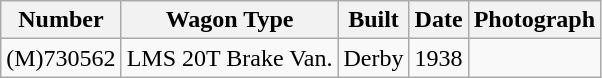<table class="wikitable">
<tr>
<th>Number</th>
<th>Wagon Type</th>
<th>Built</th>
<th>Date</th>
<th>Photograph</th>
</tr>
<tr>
<td>(M)730562</td>
<td>LMS 20T Brake Van.</td>
<td>Derby</td>
<td>1938</td>
<td></td>
</tr>
</table>
